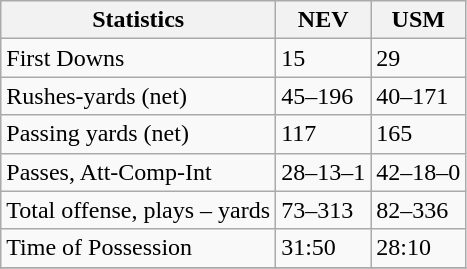<table class="wikitable">
<tr>
<th>Statistics</th>
<th>NEV</th>
<th>USM</th>
</tr>
<tr>
<td>First Downs</td>
<td>15</td>
<td>29</td>
</tr>
<tr>
<td>Rushes-yards (net)</td>
<td>45–196</td>
<td>40–171</td>
</tr>
<tr>
<td>Passing yards (net)</td>
<td>117</td>
<td>165</td>
</tr>
<tr>
<td>Passes, Att-Comp-Int</td>
<td>28–13–1</td>
<td>42–18–0</td>
</tr>
<tr>
<td>Total offense, plays – yards</td>
<td>73–313</td>
<td>82–336</td>
</tr>
<tr>
<td>Time of Possession</td>
<td>31:50</td>
<td>28:10</td>
</tr>
<tr>
</tr>
</table>
